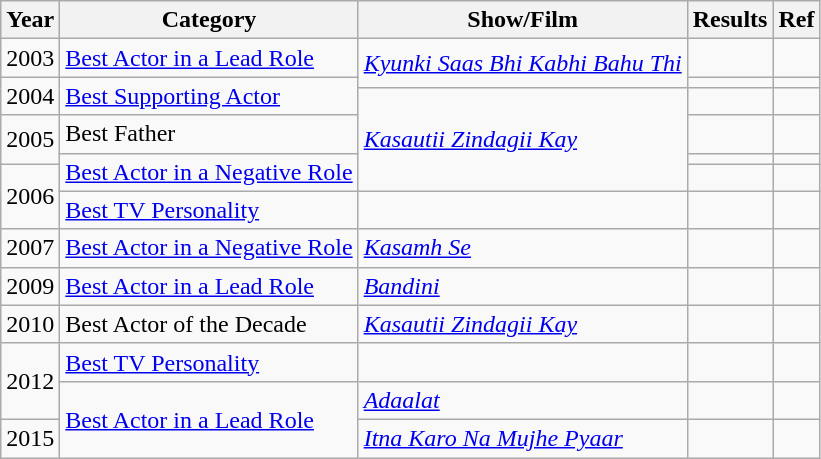<table class="wikitable sortable">
<tr>
<th>Year</th>
<th>Category</th>
<th>Show/Film</th>
<th>Results</th>
<th>Ref</th>
</tr>
<tr>
<td>2003</td>
<td><a href='#'>Best Actor in a Lead Role</a></td>
<td rowspan="2"><em><a href='#'>Kyunki Saas Bhi Kabhi Bahu Thi</a></em></td>
<td></td>
<td></td>
</tr>
<tr>
<td rowspan="2">2004</td>
<td rowspan="2"><a href='#'>Best Supporting Actor</a></td>
<td></td>
<td></td>
</tr>
<tr>
<td rowspan="4"><a href='#'><em>Kasautii Zindagii Kay</em></a></td>
<td></td>
<td></td>
</tr>
<tr>
<td rowspan="2">2005</td>
<td>Best Father</td>
<td></td>
<td></td>
</tr>
<tr>
<td rowspan="2"><a href='#'>Best Actor in a Negative Role</a></td>
<td></td>
<td></td>
</tr>
<tr>
<td rowspan="2">2006</td>
<td></td>
<td></td>
</tr>
<tr>
<td><a href='#'>Best TV Personality</a></td>
<td></td>
<td></td>
<td></td>
</tr>
<tr>
<td>2007</td>
<td><a href='#'>Best Actor in a Negative Role</a></td>
<td><em><a href='#'>Kasamh Se</a></em></td>
<td></td>
<td></td>
</tr>
<tr>
<td>2009</td>
<td><a href='#'>Best Actor in a Lead Role</a></td>
<td><a href='#'><em>Bandini</em></a></td>
<td></td>
<td></td>
</tr>
<tr>
<td>2010</td>
<td>Best Actor of the Decade</td>
<td><em><a href='#'>Kasautii Zindagii Kay</a></em></td>
<td></td>
<td></td>
</tr>
<tr>
<td rowspan="2">2012</td>
<td><a href='#'>Best TV Personality</a></td>
<td></td>
<td></td>
<td></td>
</tr>
<tr>
<td rowspan="2"><a href='#'>Best Actor in a Lead Role</a></td>
<td><em><a href='#'>Adaalat</a></em></td>
<td></td>
<td></td>
</tr>
<tr>
<td>2015</td>
<td><em><a href='#'>Itna Karo Na Mujhe Pyaar</a></em></td>
<td></td>
<td></td>
</tr>
</table>
